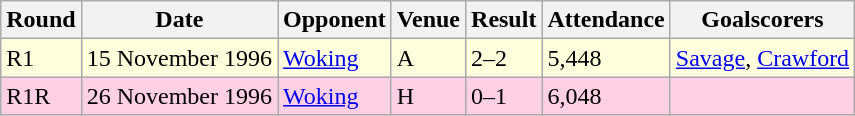<table class="wikitable">
<tr>
<th>Round</th>
<th>Date</th>
<th>Opponent</th>
<th>Venue</th>
<th>Result</th>
<th>Attendance</th>
<th>Goalscorers</th>
</tr>
<tr style="background-color: #ffffdd;">
<td>R1</td>
<td>15 November 1996</td>
<td><a href='#'>Woking</a></td>
<td>A</td>
<td>2–2</td>
<td>5,448</td>
<td><a href='#'>Savage</a>, <a href='#'>Crawford</a></td>
</tr>
<tr style="background-color: #ffd0e3;">
<td>R1R</td>
<td>26 November 1996</td>
<td><a href='#'>Woking</a></td>
<td>H</td>
<td>0–1</td>
<td>6,048</td>
<td></td>
</tr>
</table>
